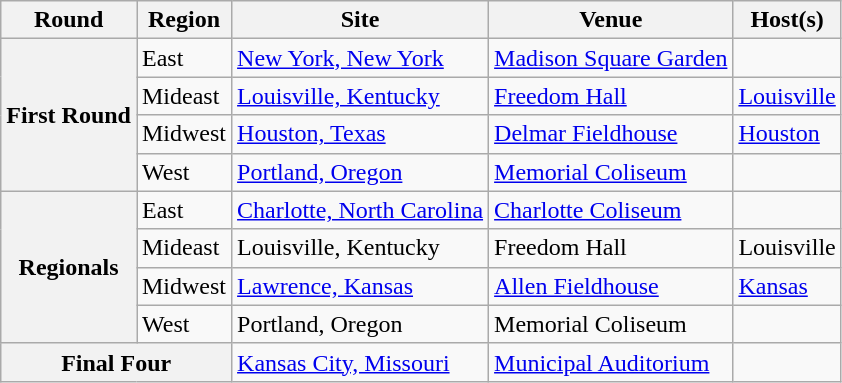<table class="wikitable">
<tr>
<th>Round</th>
<th>Region</th>
<th>Site</th>
<th>Venue</th>
<th>Host(s)</th>
</tr>
<tr>
<th rowspan="4">First Round</th>
<td>East</td>
<td><a href='#'>New York, New York</a></td>
<td><a href='#'>Madison Square Garden</a></td>
<td></td>
</tr>
<tr>
<td>Mideast</td>
<td><a href='#'>Louisville, Kentucky</a></td>
<td><a href='#'>Freedom Hall</a></td>
<td><a href='#'>Louisville</a></td>
</tr>
<tr>
<td>Midwest</td>
<td><a href='#'>Houston, Texas</a></td>
<td><a href='#'>Delmar Fieldhouse</a></td>
<td><a href='#'>Houston</a></td>
</tr>
<tr>
<td>West</td>
<td><a href='#'>Portland, Oregon</a></td>
<td><a href='#'>Memorial Coliseum</a></td>
<td></td>
</tr>
<tr>
<th rowspan="4">Regionals</th>
<td>East</td>
<td><a href='#'>Charlotte, North Carolina</a></td>
<td><a href='#'>Charlotte Coliseum</a></td>
<td></td>
</tr>
<tr>
<td>Mideast</td>
<td>Louisville, Kentucky</td>
<td>Freedom Hall</td>
<td>Louisville</td>
</tr>
<tr>
<td>Midwest</td>
<td><a href='#'>Lawrence, Kansas</a></td>
<td><a href='#'>Allen Fieldhouse</a></td>
<td><a href='#'>Kansas</a></td>
</tr>
<tr>
<td>West</td>
<td>Portland, Oregon</td>
<td>Memorial Coliseum</td>
<td></td>
</tr>
<tr>
<th colspan="2">Final Four</th>
<td><a href='#'>Kansas City, Missouri</a></td>
<td><a href='#'>Municipal Auditorium</a></td>
<td></td>
</tr>
</table>
